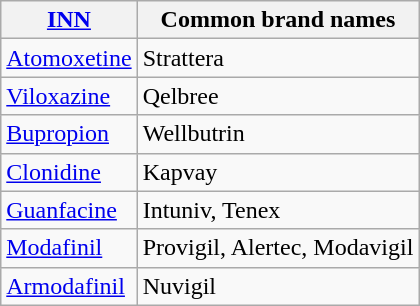<table class="wikitable">
<tr>
<th><a href='#'>INN</a></th>
<th>Common brand names</th>
</tr>
<tr>
<td><a href='#'>Atomoxetine</a></td>
<td>Strattera</td>
</tr>
<tr>
<td><a href='#'>Viloxazine</a></td>
<td>Qelbree</td>
</tr>
<tr>
<td><a href='#'>Bupropion</a></td>
<td>Wellbutrin</td>
</tr>
<tr>
<td><a href='#'>Clonidine</a></td>
<td>Kapvay</td>
</tr>
<tr>
<td><a href='#'>Guanfacine</a></td>
<td>Intuniv, Tenex</td>
</tr>
<tr>
<td><a href='#'>Modafinil</a></td>
<td>Provigil, Alertec, Modavigil</td>
</tr>
<tr>
<td><a href='#'>Armodafinil</a></td>
<td>Nuvigil</td>
</tr>
</table>
